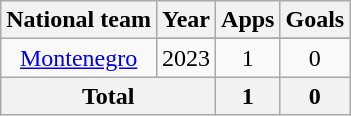<table class="wikitable" style="text-align:center">
<tr>
<th>National team</th>
<th>Year</th>
<th>Apps</th>
<th>Goals</th>
</tr>
<tr>
<td rowspan=2><a href='#'>Montenegro</a></td>
</tr>
<tr>
<td>2023</td>
<td>1</td>
<td>0</td>
</tr>
<tr>
<th colspan=2>Total</th>
<th>1</th>
<th>0</th>
</tr>
</table>
